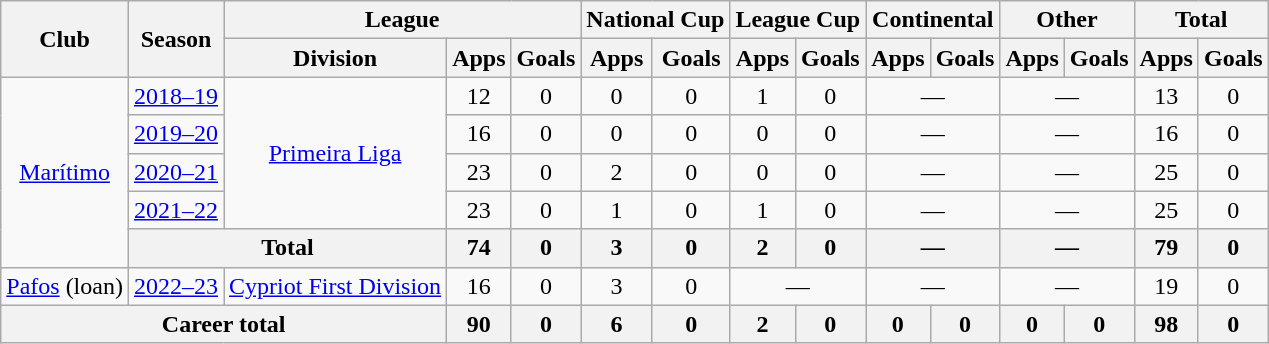<table class="wikitable" style="text-align:center">
<tr>
<th rowspan="2">Club</th>
<th rowspan="2">Season</th>
<th colspan="3">League</th>
<th colspan="2">National Cup</th>
<th colspan="2">League Cup</th>
<th colspan="2">Continental</th>
<th colspan="2">Other</th>
<th colspan="2">Total</th>
</tr>
<tr>
<th>Division</th>
<th>Apps</th>
<th>Goals</th>
<th>Apps</th>
<th>Goals</th>
<th>Apps</th>
<th>Goals</th>
<th>Apps</th>
<th>Goals</th>
<th>Apps</th>
<th>Goals</th>
<th>Apps</th>
<th>Goals</th>
</tr>
<tr>
<td rowspan="5"><a href='#'>Marítimo</a></td>
<td><a href='#'>2018–19</a></td>
<td rowspan="4"><a href='#'>Primeira Liga</a></td>
<td>12</td>
<td>0</td>
<td>0</td>
<td>0</td>
<td>1</td>
<td>0</td>
<td colspan="2">—</td>
<td colspan="2">—</td>
<td>13</td>
<td>0</td>
</tr>
<tr>
<td><a href='#'>2019–20</a></td>
<td>16</td>
<td>0</td>
<td>0</td>
<td>0</td>
<td>0</td>
<td>0</td>
<td colspan="2">—</td>
<td colspan="2">—</td>
<td>16</td>
<td>0</td>
</tr>
<tr>
<td><a href='#'>2020–21</a></td>
<td>23</td>
<td>0</td>
<td>2</td>
<td>0</td>
<td>0</td>
<td>0</td>
<td colspan="2">—</td>
<td colspan="2">—</td>
<td>25</td>
<td>0</td>
</tr>
<tr>
<td><a href='#'>2021–22</a></td>
<td>23</td>
<td>0</td>
<td>1</td>
<td>0</td>
<td>1</td>
<td>0</td>
<td colspan="2">—</td>
<td colspan="2">—</td>
<td>25</td>
<td>0</td>
</tr>
<tr>
<th colspan="2">Total</th>
<th>74</th>
<th>0</th>
<th>3</th>
<th>0</th>
<th>2</th>
<th>0</th>
<th colspan="2">—</th>
<th colspan="2">—</th>
<th>79</th>
<th>0</th>
</tr>
<tr>
<td><a href='#'>Pafos</a> (loan)</td>
<td><a href='#'>2022–23</a></td>
<td><a href='#'>Cypriot First Division</a></td>
<td>16</td>
<td>0</td>
<td>3</td>
<td>0</td>
<td colspan="2">—</td>
<td colspan="2">—</td>
<td colspan="2">—</td>
<td>19</td>
<td>0</td>
</tr>
<tr>
<th colspan="3">Career total</th>
<th>90</th>
<th>0</th>
<th>6</th>
<th>0</th>
<th>2</th>
<th>0</th>
<th>0</th>
<th>0</th>
<th>0</th>
<th>0</th>
<th>98</th>
<th>0</th>
</tr>
</table>
